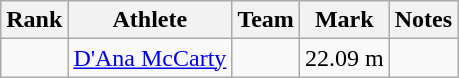<table class="wikitable sortable">
<tr>
<th>Rank</th>
<th>Athlete</th>
<th>Team</th>
<th>Mark</th>
<th>Notes</th>
</tr>
<tr>
<td align=center></td>
<td><a href='#'>D'Ana McCarty</a></td>
<td></td>
<td>22.09 m</td>
<td></td>
</tr>
</table>
